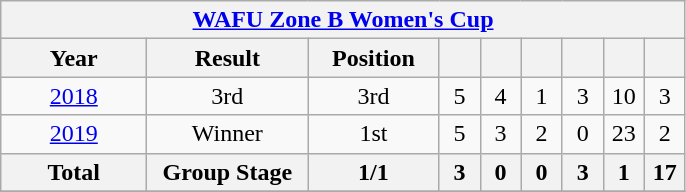<table class="wikitable" style="text-align:center;">
<tr>
<th colspan="9"><a href='#'>WAFU Zone B Women's Cup</a></th>
</tr>
<tr>
<th style="width:90px;">Year</th>
<th style="width:100px;">Result</th>
<th style="width:80px;">Position</th>
<th style="width:20px;"></th>
<th style="width:20px;"></th>
<th style="width:20px;"></th>
<th style="width:20px;"></th>
<th style="width:20px;"></th>
<th style="width:20px;"></th>
</tr>
<tr>
<td> <a href='#'>2018</a></td>
<td>3rd</td>
<td>3rd</td>
<td>5</td>
<td>4</td>
<td>1</td>
<td>3</td>
<td>10</td>
<td>3</td>
</tr>
<tr>
<td> <a href='#'>2019</a></td>
<td>Winner</td>
<td>1st</td>
<td>5</td>
<td>3</td>
<td>2</td>
<td>0</td>
<td>23</td>
<td>2</td>
</tr>
<tr>
<th>Total</th>
<th>Group Stage</th>
<th>1/1</th>
<th>3</th>
<th>0</th>
<th>0</th>
<th>3</th>
<th>1</th>
<th>17</th>
</tr>
<tr>
</tr>
</table>
